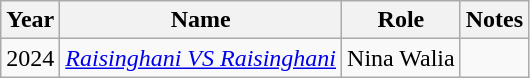<table class="wikitable">
<tr>
<th>Year</th>
<th>Name</th>
<th>Role</th>
<th>Notes</th>
</tr>
<tr>
<td>2024</td>
<td><em><a href='#'>Raisinghani VS Raisinghani</a></em></td>
<td>Nina Walia</td>
<td></td>
</tr>
</table>
